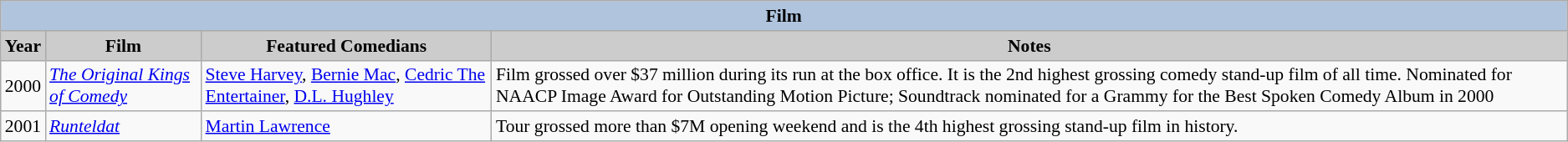<table class="wikitable" style="font-size:90%">
<tr style="text-align:center;">
<th colspan=5 style="background:#B0C4DE;">Film</th>
</tr>
<tr style="text-align:center;">
<th style="background:#ccc;">Year</th>
<th style="background:#ccc;">Film</th>
<th style="background:#ccc;">Featured Comedians</th>
<th style="background:#ccc;">Notes</th>
</tr>
<tr>
<td>2000</td>
<td><em><a href='#'>The Original Kings of Comedy</a></em></td>
<td><a href='#'>Steve Harvey</a>, <a href='#'>Bernie Mac</a>, <a href='#'>Cedric The Entertainer</a>, <a href='#'>D.L. Hughley</a></td>
<td>Film grossed over $37 million during its run at the box office. It is the 2nd highest grossing comedy stand-up film of all time.  Nominated for NAACP Image Award for Outstanding Motion Picture; Soundtrack nominated for a Grammy for the Best Spoken Comedy Album in 2000</td>
</tr>
<tr>
<td>2001</td>
<td><em><a href='#'>Runteldat</a></em></td>
<td><a href='#'>Martin Lawrence</a></td>
<td>Tour grossed more than $7M opening weekend and is the 4th highest grossing stand-up film in history.</td>
</tr>
</table>
